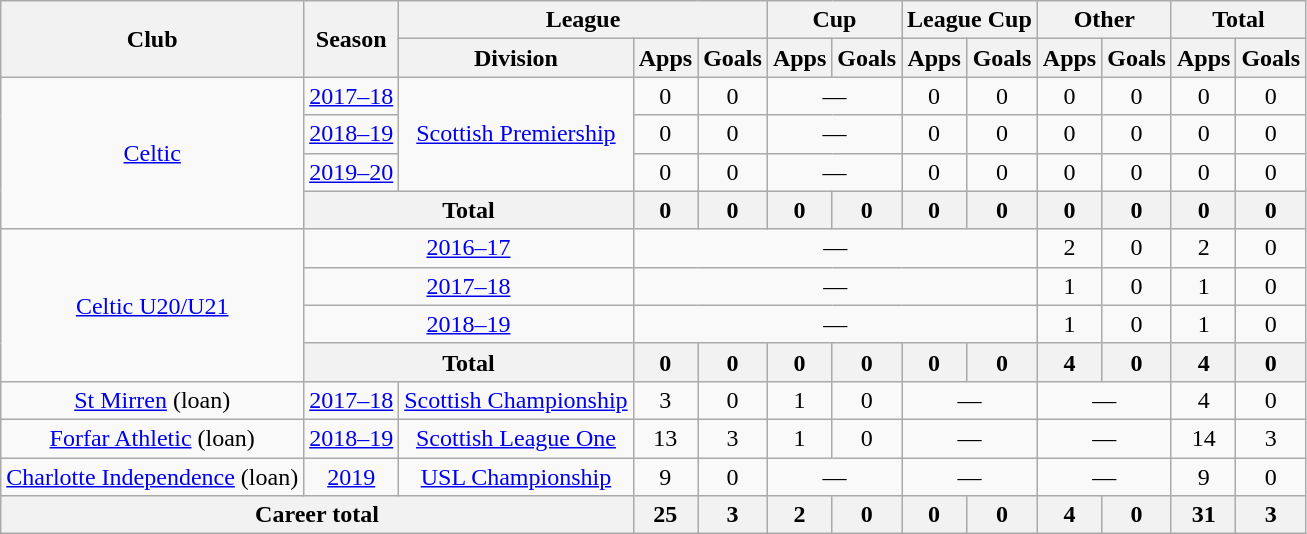<table class="wikitable" style="text-align: center;">
<tr>
<th rowspan="2">Club</th>
<th rowspan="2">Season</th>
<th colspan="3">League</th>
<th colspan="2">Cup</th>
<th colspan="2">League Cup</th>
<th colspan="2">Other</th>
<th colspan="2">Total</th>
</tr>
<tr>
<th>Division</th>
<th>Apps</th>
<th>Goals</th>
<th>Apps</th>
<th>Goals</th>
<th>Apps</th>
<th>Goals</th>
<th>Apps</th>
<th>Goals</th>
<th>Apps</th>
<th>Goals</th>
</tr>
<tr>
<td rowspan=4><a href='#'>Celtic</a></td>
<td><a href='#'>2017–18</a></td>
<td rowspan=3><a href='#'>Scottish Premiership</a></td>
<td>0</td>
<td>0</td>
<td colspan=2>—</td>
<td>0</td>
<td>0</td>
<td>0</td>
<td>0</td>
<td>0</td>
<td>0</td>
</tr>
<tr>
<td><a href='#'>2018–19</a></td>
<td>0</td>
<td>0</td>
<td colspan=2>—</td>
<td>0</td>
<td>0</td>
<td>0</td>
<td>0</td>
<td>0</td>
<td>0</td>
</tr>
<tr>
<td><a href='#'>2019–20</a></td>
<td>0</td>
<td>0</td>
<td colspan=2>—</td>
<td>0</td>
<td>0</td>
<td>0</td>
<td>0</td>
<td>0</td>
<td>0</td>
</tr>
<tr>
<th colspan=2>Total</th>
<th>0</th>
<th>0</th>
<th>0</th>
<th>0</th>
<th>0</th>
<th>0</th>
<th>0</th>
<th>0</th>
<th>0</th>
<th>0</th>
</tr>
<tr>
<td rowspan=4><a href='#'>Celtic U20/U21</a></td>
<td colspan=2><a href='#'>2016–17</a></td>
<td colspan=6>—</td>
<td>2</td>
<td>0</td>
<td>2</td>
<td>0</td>
</tr>
<tr>
<td colspan=2><a href='#'>2017–18</a></td>
<td colspan=6>—</td>
<td>1</td>
<td>0</td>
<td>1</td>
<td>0</td>
</tr>
<tr>
<td colspan=2><a href='#'>2018–19</a></td>
<td colspan=6>—</td>
<td>1</td>
<td>0</td>
<td>1</td>
<td>0</td>
</tr>
<tr>
<th colspan=2>Total</th>
<th>0</th>
<th>0</th>
<th>0</th>
<th>0</th>
<th>0</th>
<th>0</th>
<th>4</th>
<th>0</th>
<th>4</th>
<th>0</th>
</tr>
<tr>
<td><a href='#'>St Mirren</a> (loan)</td>
<td><a href='#'>2017–18</a></td>
<td><a href='#'>Scottish Championship</a></td>
<td>3</td>
<td>0</td>
<td>1</td>
<td>0</td>
<td colspan=2>—</td>
<td colspan=2>—</td>
<td>4</td>
<td>0</td>
</tr>
<tr>
<td><a href='#'>Forfar Athletic</a> (loan)</td>
<td><a href='#'>2018–19</a></td>
<td><a href='#'>Scottish League One</a></td>
<td>13</td>
<td>3</td>
<td>1</td>
<td>0</td>
<td colspan=2>—</td>
<td colspan=2>—</td>
<td>14</td>
<td>3</td>
</tr>
<tr>
<td><a href='#'>Charlotte Independence</a> (loan)</td>
<td><a href='#'>2019</a></td>
<td><a href='#'>USL Championship</a></td>
<td>9</td>
<td>0</td>
<td colspan=2>—</td>
<td colspan=2>—</td>
<td colspan=2>—</td>
<td>9</td>
<td>0</td>
</tr>
<tr>
<th colspan=3>Career total</th>
<th>25</th>
<th>3</th>
<th>2</th>
<th>0</th>
<th>0</th>
<th>0</th>
<th>4</th>
<th>0</th>
<th>31</th>
<th>3</th>
</tr>
</table>
